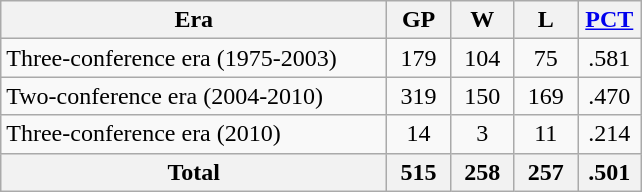<table class=wikitable style="text-align:center;">
<tr>
<th width=250px>Era</th>
<th width=35px>GP</th>
<th width=35px>W</th>
<th width=35px>L</th>
<th width=35px><a href='#'>PCT</a></th>
</tr>
<tr>
<td align=left>Three-conference era (1975-2003)</td>
<td>179</td>
<td>104</td>
<td>75</td>
<td>.581</td>
</tr>
<tr>
<td align=left>Two-conference era (2004-2010)</td>
<td>319</td>
<td>150</td>
<td>169</td>
<td>.470</td>
</tr>
<tr>
<td align=left>Three-conference era (2010)</td>
<td>14</td>
<td>3</td>
<td>11</td>
<td>.214</td>
</tr>
<tr>
<th>Total</th>
<th>515</th>
<th>258</th>
<th>257</th>
<th>.501</th>
</tr>
</table>
